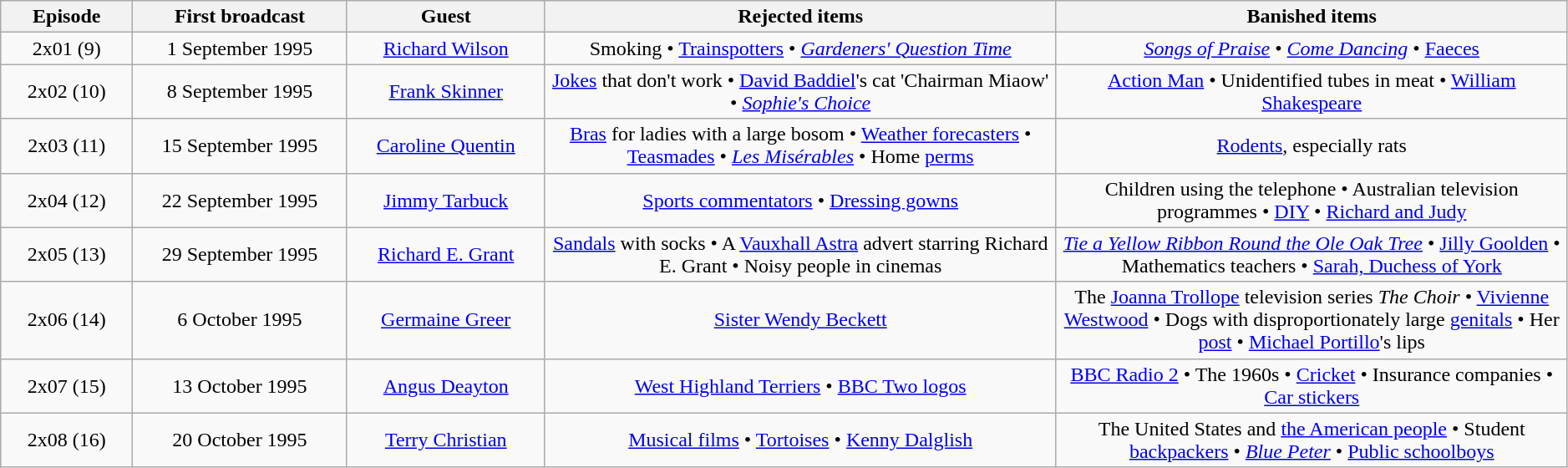<table class="wikitable"  style="width:99%; left:0 auto; text-align:center;">
<tr>
<th style="width:8%;">Episode</th>
<th style="width:13%;">First broadcast</th>
<th style="width:12%;">Guest</th>
<th style="width:31%;">Rejected items</th>
<th style="width:31%;">Banished items</th>
</tr>
<tr>
<td>2x01 (9)</td>
<td>1 September 1995</td>
<td><a href='#'>Richard Wilson</a></td>
<td>Smoking • <a href='#'>Trainspotters</a> • <em><a href='#'>Gardeners' Question Time</a></em></td>
<td><em><a href='#'>Songs of Praise</a></em> • <em><a href='#'>Come Dancing</a></em> • <a href='#'>Faeces</a></td>
</tr>
<tr>
<td>2x02 (10)</td>
<td>8 September 1995</td>
<td><a href='#'>Frank Skinner</a></td>
<td><a href='#'>Jokes</a> that don't work • <a href='#'>David Baddiel</a>'s cat 'Chairman Miaow' • <em><a href='#'>Sophie's Choice</a></em></td>
<td><a href='#'>Action Man</a> • Unidentified tubes in meat • <a href='#'>William Shakespeare</a></td>
</tr>
<tr>
<td>2x03 (11)</td>
<td>15 September 1995</td>
<td><a href='#'>Caroline Quentin</a></td>
<td><a href='#'>Bras</a> for ladies with a large bosom • <a href='#'>Weather forecasters</a> • <a href='#'>Teasmades</a> • <em><a href='#'>Les Misérables</a></em> • Home <a href='#'>perms</a></td>
<td><a href='#'>Rodents</a>, especially rats</td>
</tr>
<tr>
<td>2x04 (12)</td>
<td>22 September 1995</td>
<td><a href='#'>Jimmy Tarbuck</a></td>
<td><a href='#'>Sports commentators</a> • <a href='#'>Dressing gowns</a></td>
<td>Children using the telephone • Australian television programmes • <a href='#'>DIY</a> • <a href='#'>Richard and Judy</a></td>
</tr>
<tr>
<td>2x05 (13)</td>
<td>29 September 1995</td>
<td><a href='#'>Richard E. Grant</a></td>
<td><a href='#'>Sandals</a> with socks • A <a href='#'>Vauxhall Astra</a> advert starring Richard E. Grant • Noisy people in cinemas</td>
<td><em><a href='#'>Tie a Yellow Ribbon Round the Ole Oak Tree</a></em> • <a href='#'>Jilly Goolden</a> • Mathematics teachers • <a href='#'>Sarah, Duchess of York</a></td>
</tr>
<tr>
<td>2x06 (14)</td>
<td>6 October 1995</td>
<td><a href='#'>Germaine Greer</a></td>
<td><a href='#'>Sister Wendy Beckett</a></td>
<td>The <a href='#'>Joanna Trollope</a> television series <em>The Choir</em> • <a href='#'>Vivienne Westwood</a> • Dogs with disproportionately large <a href='#'>genitals</a> • Her <a href='#'>post</a> • <a href='#'>Michael Portillo</a>'s lips</td>
</tr>
<tr>
<td>2x07 (15)</td>
<td>13 October 1995</td>
<td><a href='#'>Angus Deayton</a></td>
<td><a href='#'>West Highland Terriers</a> • <a href='#'>BBC Two logos</a></td>
<td><a href='#'>BBC Radio 2</a> • The 1960s • <a href='#'>Cricket</a> • Insurance companies • <a href='#'>Car stickers</a></td>
</tr>
<tr>
<td>2x08 (16)</td>
<td>20 October 1995</td>
<td><a href='#'>Terry Christian</a></td>
<td><a href='#'>Musical films</a> • <a href='#'>Tortoises</a> • <a href='#'>Kenny Dalglish</a></td>
<td>The United States and <a href='#'>the American people</a> • Student <a href='#'>backpackers</a> • <em><a href='#'>Blue Peter</a></em> • <a href='#'>Public schoolboys</a></td>
</tr>
</table>
